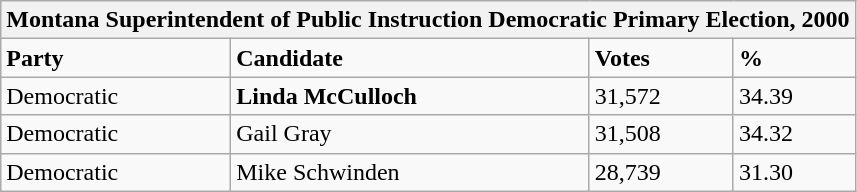<table class="wikitable">
<tr>
<th colspan="4">Montana Superintendent of Public Instruction Democratic Primary Election, 2000</th>
</tr>
<tr>
<td><strong>Party</strong></td>
<td><strong>Candidate</strong></td>
<td><strong>Votes</strong></td>
<td><strong>%</strong></td>
</tr>
<tr>
<td>Democratic</td>
<td><strong>Linda McCulloch</strong></td>
<td>31,572</td>
<td>34.39</td>
</tr>
<tr>
<td>Democratic</td>
<td>Gail Gray</td>
<td>31,508</td>
<td>34.32</td>
</tr>
<tr>
<td>Democratic</td>
<td>Mike Schwinden</td>
<td>28,739</td>
<td>31.30</td>
</tr>
</table>
